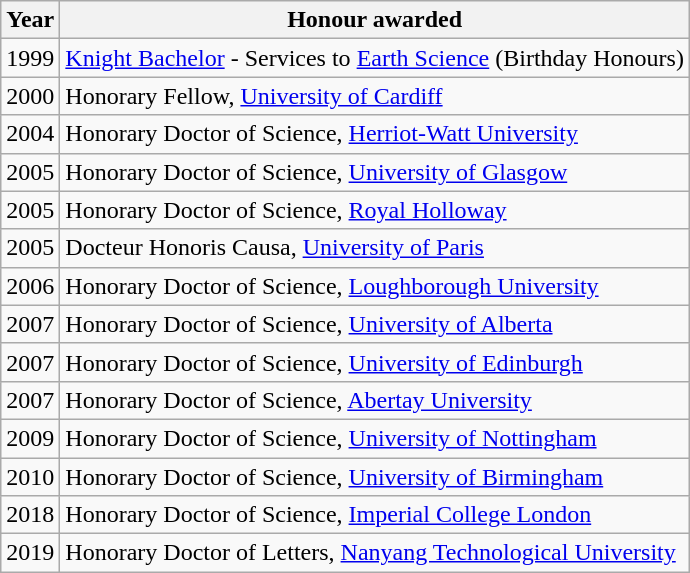<table class="wikitable">
<tr>
<th>Year</th>
<th>Honour awarded</th>
</tr>
<tr>
<td>1999</td>
<td><a href='#'>Knight Bachelor</a> - Services to <a href='#'>Earth Science</a> (Birthday Honours)</td>
</tr>
<tr>
<td>2000</td>
<td>Honorary Fellow, <a href='#'>University of Cardiff</a></td>
</tr>
<tr>
<td>2004</td>
<td>Honorary Doctor of Science, <a href='#'>Herriot-Watt University</a></td>
</tr>
<tr>
<td>2005</td>
<td>Honorary Doctor of Science, <a href='#'>University of Glasgow</a></td>
</tr>
<tr>
<td>2005</td>
<td>Honorary Doctor of Science, <a href='#'>Royal Holloway</a></td>
</tr>
<tr>
<td>2005</td>
<td>Docteur Honoris Causa, <a href='#'>University of Paris</a></td>
</tr>
<tr>
<td>2006</td>
<td>Honorary Doctor of Science, <a href='#'>Loughborough University</a></td>
</tr>
<tr>
<td>2007</td>
<td>Honorary Doctor of Science, <a href='#'>University of Alberta</a></td>
</tr>
<tr>
<td>2007</td>
<td>Honorary Doctor of Science, <a href='#'>University of Edinburgh</a></td>
</tr>
<tr>
<td>2007</td>
<td>Honorary Doctor of Science, <a href='#'>Abertay University</a></td>
</tr>
<tr>
<td>2009</td>
<td>Honorary Doctor of Science, <a href='#'>University of Nottingham</a></td>
</tr>
<tr>
<td>2010</td>
<td>Honorary Doctor of Science, <a href='#'>University of Birmingham</a></td>
</tr>
<tr>
<td>2018</td>
<td>Honorary Doctor of Science, <a href='#'>Imperial College London</a></td>
</tr>
<tr>
<td>2019</td>
<td>Honorary Doctor of Letters, <a href='#'>Nanyang Technological University</a></td>
</tr>
</table>
